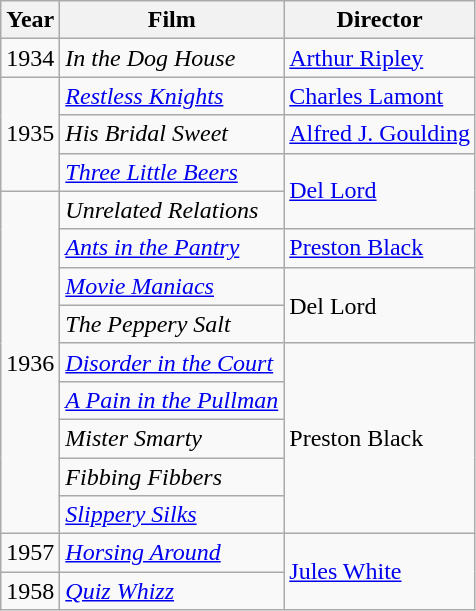<table class="wikitable">
<tr>
<th>Year</th>
<th>Film</th>
<th>Director</th>
</tr>
<tr>
<td>1934</td>
<td><em>In the Dog House</em></td>
<td><a href='#'>Arthur Ripley</a></td>
</tr>
<tr>
<td rowspan=3>1935</td>
<td><em><a href='#'>Restless Knights</a></em></td>
<td><a href='#'>Charles Lamont</a></td>
</tr>
<tr>
<td><em>His Bridal Sweet</em></td>
<td><a href='#'>Alfred J. Goulding</a></td>
</tr>
<tr>
<td><em><a href='#'>Three Little Beers</a></em></td>
<td rowspan=2><a href='#'>Del Lord</a></td>
</tr>
<tr>
<td rowspan=9>1936</td>
<td><em>Unrelated Relations</em></td>
</tr>
<tr>
<td><em><a href='#'>Ants in the Pantry</a></em></td>
<td><a href='#'>Preston Black</a></td>
</tr>
<tr>
<td><em><a href='#'>Movie Maniacs</a></em></td>
<td rowspan=2>Del Lord</td>
</tr>
<tr>
<td><em>The Peppery Salt</em></td>
</tr>
<tr>
<td><em><a href='#'>Disorder in the Court</a></em></td>
<td rowspan=5>Preston Black</td>
</tr>
<tr>
<td><em><a href='#'>A Pain in the Pullman</a></em></td>
</tr>
<tr>
<td><em>Mister Smarty</em></td>
</tr>
<tr>
<td><em>Fibbing Fibbers</em></td>
</tr>
<tr>
<td><em><a href='#'>Slippery Silks</a></em></td>
</tr>
<tr>
<td>1957</td>
<td><em><a href='#'>Horsing Around</a></em></td>
<td rowspan=2><a href='#'>Jules White</a></td>
</tr>
<tr>
<td>1958</td>
<td><em><a href='#'>Quiz Whizz</a></em></td>
</tr>
</table>
